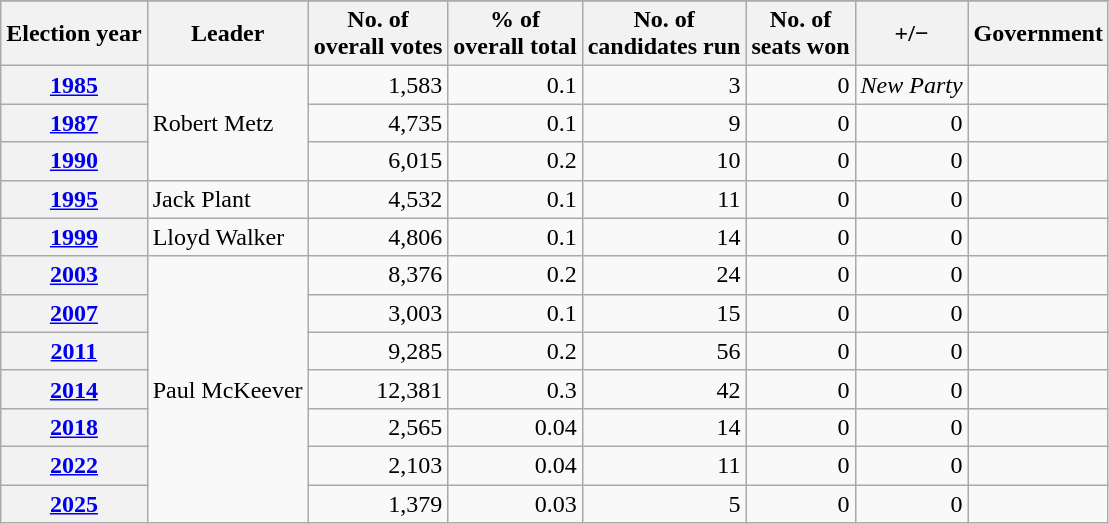<table class="wikitable plainrowheaders">
<tr>
</tr>
<tr>
<th>Election year</th>
<th>Leader</th>
<th scope="col">No. of<br>overall votes</th>
<th scope="col">% of<br>overall total</th>
<th scope="col">No. of<br>candidates run</th>
<th scope="col">No. of<br>seats won</th>
<th scope="col">+/−</th>
<th scope="col">Government</th>
</tr>
<tr>
<th scope="row"><a href='#'>1985</a></th>
<td align="left" rowspan=3>Robert Metz</td>
<td align=right>1,583</td>
<td align=right>0.1</td>
<td align=right>3</td>
<td align=right>0</td>
<td align=right><em>New Party</em></td>
<td></td>
</tr>
<tr>
<th scope="row"><a href='#'>1987</a></th>
<td align=right>4,735</td>
<td align=right>0.1</td>
<td align=right>9</td>
<td align=right>0</td>
<td align=right>0</td>
<td></td>
</tr>
<tr>
<th scope="row"><a href='#'>1990</a></th>
<td align=right>6,015</td>
<td align=right>0.2</td>
<td align=right>10</td>
<td align=right>0</td>
<td align=right>0</td>
<td></td>
</tr>
<tr>
<th scope="row"><a href='#'>1995</a></th>
<td>Jack Plant</td>
<td align=right>4,532</td>
<td align=right>0.1</td>
<td align=right>11</td>
<td align=right>0</td>
<td align=right>0</td>
<td></td>
</tr>
<tr>
<th scope="row"><a href='#'>1999</a></th>
<td>Lloyd Walker</td>
<td align=right>4,806</td>
<td align=right>0.1</td>
<td align=right>14</td>
<td align=right>0</td>
<td align=right>0</td>
<td></td>
</tr>
<tr>
<th scope="row"><a href='#'>2003</a></th>
<td align="left" rowspan=7>Paul McKeever</td>
<td align=right>8,376</td>
<td align=right>0.2</td>
<td align=right>24</td>
<td align=right>0</td>
<td align=right>0</td>
<td></td>
</tr>
<tr>
<th scope="row"><a href='#'>2007</a></th>
<td align=right>3,003</td>
<td align=right>0.1</td>
<td align=right>15</td>
<td align=right>0</td>
<td align=right>0</td>
<td></td>
</tr>
<tr>
<th scope="row"><a href='#'>2011</a></th>
<td align=right>9,285</td>
<td align=right>0.2</td>
<td align=right>56</td>
<td align=right>0</td>
<td align=right>0</td>
<td></td>
</tr>
<tr>
<th scope="row"><a href='#'>2014</a></th>
<td align=right>12,381</td>
<td align=right>0.3</td>
<td align=right>42</td>
<td align=right>0</td>
<td align=right>0</td>
<td></td>
</tr>
<tr>
<th scope="row"><a href='#'>2018</a></th>
<td align=right>2,565</td>
<td align=right>0.04</td>
<td align=right>14</td>
<td align=right>0</td>
<td align=right>0</td>
<td></td>
</tr>
<tr>
<th scope="row"><a href='#'>2022</a></th>
<td align=right>2,103</td>
<td align=right>0.04</td>
<td align=right>11</td>
<td align=right>0</td>
<td align=right>0</td>
<td></td>
</tr>
<tr>
<th scope="row"><a href='#'>2025</a></th>
<td align=right>1,379</td>
<td align=right>0.03</td>
<td align=right>5</td>
<td align=right>0</td>
<td align=right>0</td>
<td></td>
</tr>
</table>
